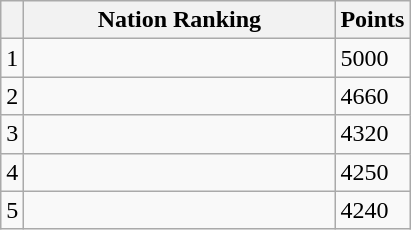<table class="wikitable col3right">
<tr>
<th></th>
<th style="width:200px; white-space:nowrap;">Nation Ranking</th>
<th style="width:20px;">Points</th>
</tr>
<tr>
<td>1</td>
<td></td>
<td>5000</td>
</tr>
<tr>
<td>2</td>
<td></td>
<td>4660</td>
</tr>
<tr>
<td>3</td>
<td></td>
<td>4320</td>
</tr>
<tr>
<td>4</td>
<td></td>
<td>4250</td>
</tr>
<tr>
<td>5</td>
<td></td>
<td>4240</td>
</tr>
</table>
